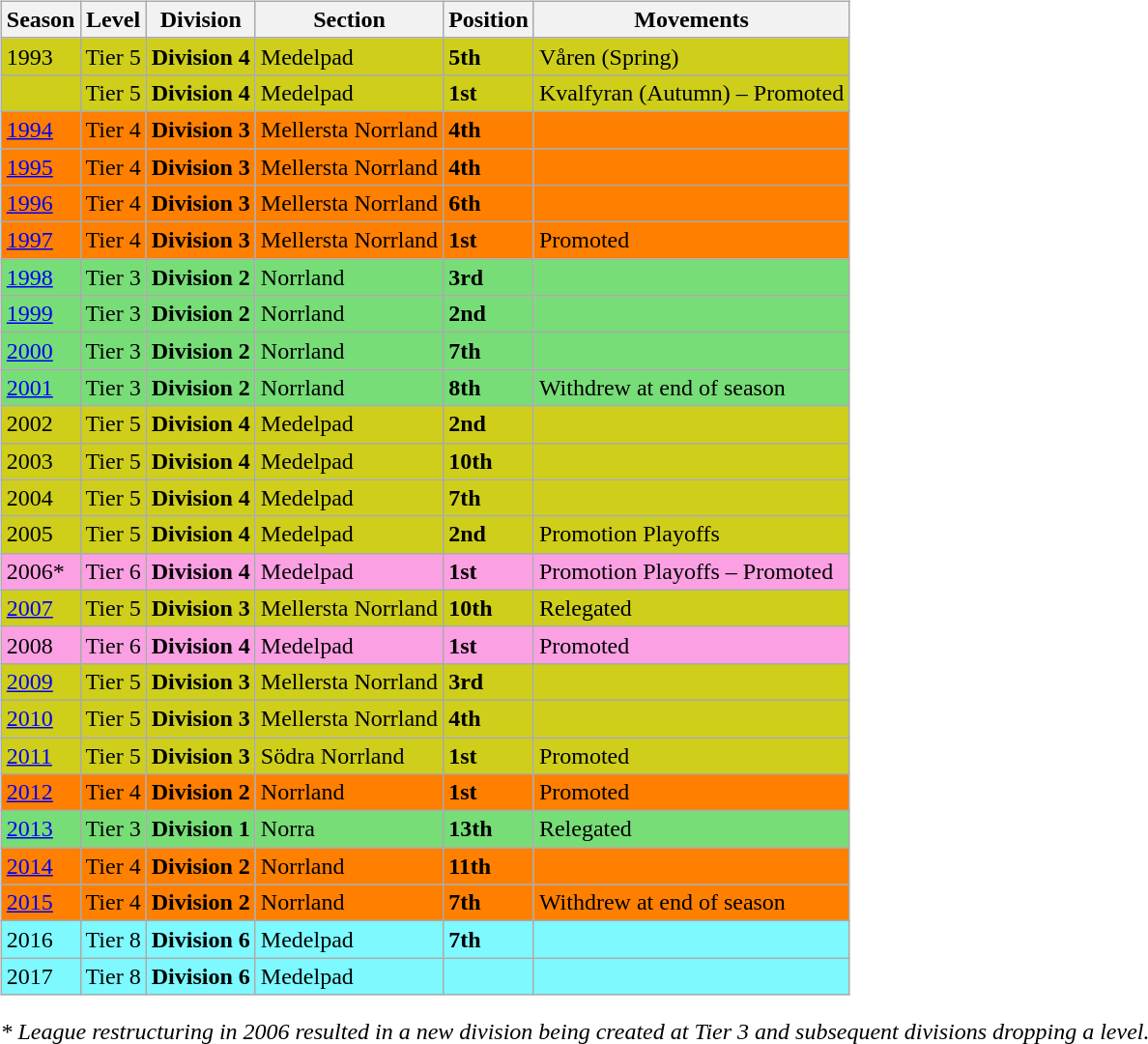<table>
<tr>
<td valign="top" width=0%><br><table class="wikitable">
<tr style="background:#f0f6fa;">
<th><strong>Season</strong></th>
<th><strong>Level</strong></th>
<th><strong>Division</strong></th>
<th><strong>Section</strong></th>
<th><strong>Position</strong></th>
<th><strong>Movements</strong></th>
</tr>
<tr>
<td style="background:#CECE1B;">1993</td>
<td style="background:#CECE1B;">Tier 5</td>
<td style="background:#CECE1B;"><strong>Division 4</strong></td>
<td style="background:#CECE1B;">Medelpad</td>
<td style="background:#CECE1B;"><strong>5th</strong></td>
<td style="background:#CECE1B;">Våren (Spring)</td>
</tr>
<tr>
<td style="background:#CECE1B;"></td>
<td style="background:#CECE1B;">Tier 5</td>
<td style="background:#CECE1B;"><strong>Division 4</strong></td>
<td style="background:#CECE1B;">Medelpad</td>
<td style="background:#CECE1B;"><strong>1st</strong></td>
<td style="background:#CECE1B;">Kvalfyran (Autumn) – Promoted</td>
</tr>
<tr>
<td style="background:#FF7F00;"><a href='#'>1994</a></td>
<td style="background:#FF7F00;">Tier 4</td>
<td style="background:#FF7F00;"><strong>Division 3</strong></td>
<td style="background:#FF7F00;">Mellersta Norrland</td>
<td style="background:#FF7F00;"><strong>4th</strong></td>
<td style="background:#FF7F00;"></td>
</tr>
<tr>
<td style="background:#FF7F00;"><a href='#'>1995</a></td>
<td style="background:#FF7F00;">Tier 4</td>
<td style="background:#FF7F00;"><strong>Division 3</strong></td>
<td style="background:#FF7F00;">Mellersta Norrland</td>
<td style="background:#FF7F00;"><strong>4th</strong></td>
<td style="background:#FF7F00;"></td>
</tr>
<tr>
<td style="background:#FF7F00;"><a href='#'>1996</a></td>
<td style="background:#FF7F00;">Tier 4</td>
<td style="background:#FF7F00;"><strong>Division 3</strong></td>
<td style="background:#FF7F00;">Mellersta Norrland</td>
<td style="background:#FF7F00;"><strong>6th</strong></td>
<td style="background:#FF7F00;"></td>
</tr>
<tr>
<td style="background:#FF7F00;"><a href='#'>1997</a></td>
<td style="background:#FF7F00;">Tier 4</td>
<td style="background:#FF7F00;"><strong>Division 3</strong></td>
<td style="background:#FF7F00;">Mellersta Norrland</td>
<td style="background:#FF7F00;"><strong>1st</strong></td>
<td style="background:#FF7F00;">Promoted</td>
</tr>
<tr>
<td style="background:#77DD77;"><a href='#'>1998</a></td>
<td style="background:#77DD77;">Tier 3</td>
<td style="background:#77DD77;"><strong>Division 2</strong></td>
<td style="background:#77DD77;">Norrland</td>
<td style="background:#77DD77;"><strong>3rd</strong></td>
<td style="background:#77DD77;"></td>
</tr>
<tr>
<td style="background:#77DD77;"><a href='#'>1999</a></td>
<td style="background:#77DD77;">Tier 3</td>
<td style="background:#77DD77;"><strong>Division 2</strong></td>
<td style="background:#77DD77;">Norrland</td>
<td style="background:#77DD77;"><strong>2nd</strong></td>
<td style="background:#77DD77;"></td>
</tr>
<tr>
<td style="background:#77DD77;"><a href='#'>2000</a></td>
<td style="background:#77DD77;">Tier 3</td>
<td style="background:#77DD77;"><strong>Division 2</strong></td>
<td style="background:#77DD77;">Norrland</td>
<td style="background:#77DD77;"><strong>7th</strong></td>
<td style="background:#77DD77;"></td>
</tr>
<tr>
<td style="background:#77DD77;"><a href='#'>2001</a></td>
<td style="background:#77DD77;">Tier 3</td>
<td style="background:#77DD77;"><strong>Division 2</strong></td>
<td style="background:#77DD77;">Norrland</td>
<td style="background:#77DD77;"><strong>8th</strong></td>
<td style="background:#77DD77;">Withdrew at end of season</td>
</tr>
<tr>
<td style="background:#CECE1B;">2002</td>
<td style="background:#CECE1B;">Tier 5</td>
<td style="background:#CECE1B;"><strong>Division 4</strong></td>
<td style="background:#CECE1B;">Medelpad</td>
<td style="background:#CECE1B;"><strong>2nd</strong></td>
<td style="background:#CECE1B;"></td>
</tr>
<tr>
<td style="background:#CECE1B;">2003</td>
<td style="background:#CECE1B;">Tier 5</td>
<td style="background:#CECE1B;"><strong>Division 4</strong></td>
<td style="background:#CECE1B;">Medelpad</td>
<td style="background:#CECE1B;"><strong>10th</strong></td>
<td style="background:#CECE1B;"></td>
</tr>
<tr>
<td style="background:#CECE1B;">2004</td>
<td style="background:#CECE1B;">Tier 5</td>
<td style="background:#CECE1B;"><strong>Division 4</strong></td>
<td style="background:#CECE1B;">Medelpad</td>
<td style="background:#CECE1B;"><strong>7th</strong></td>
<td style="background:#CECE1B;"></td>
</tr>
<tr>
<td style="background:#CECE1B;">2005</td>
<td style="background:#CECE1B;">Tier 5</td>
<td style="background:#CECE1B;"><strong>Division 4</strong></td>
<td style="background:#CECE1B;">Medelpad</td>
<td style="background:#CECE1B;"><strong>2nd</strong></td>
<td style="background:#CECE1B;">Promotion Playoffs</td>
</tr>
<tr>
<td style="background:#FBA0E3;">2006*</td>
<td style="background:#FBA0E3;">Tier 6</td>
<td style="background:#FBA0E3;"><strong>Division 4</strong></td>
<td style="background:#FBA0E3;">Medelpad</td>
<td style="background:#FBA0E3;"><strong>1st</strong></td>
<td style="background:#FBA0E3;">Promotion Playoffs – Promoted</td>
</tr>
<tr>
<td style="background:#CECE1B;"><a href='#'>2007</a></td>
<td style="background:#CECE1B;">Tier 5</td>
<td style="background:#CECE1B;"><strong>Division 3</strong></td>
<td style="background:#CECE1B;">Mellersta Norrland</td>
<td style="background:#CECE1B;"><strong>10th</strong></td>
<td style="background:#CECE1B;">Relegated</td>
</tr>
<tr>
<td style="background:#FBA0E3;">2008</td>
<td style="background:#FBA0E3;">Tier 6</td>
<td style="background:#FBA0E3;"><strong>Division 4</strong></td>
<td style="background:#FBA0E3;">Medelpad</td>
<td style="background:#FBA0E3;"><strong>1st</strong></td>
<td style="background:#FBA0E3;">Promoted</td>
</tr>
<tr>
<td style="background:#CECE1B;"><a href='#'>2009</a></td>
<td style="background:#CECE1B;">Tier 5</td>
<td style="background:#CECE1B;"><strong>Division 3</strong></td>
<td style="background:#CECE1B;">Mellersta Norrland</td>
<td style="background:#CECE1B;"><strong>3rd</strong></td>
<td style="background:#CECE1B;"></td>
</tr>
<tr>
<td style="background:#CECE1B;"><a href='#'>2010</a></td>
<td style="background:#CECE1B;">Tier 5</td>
<td style="background:#CECE1B;"><strong>Division 3</strong></td>
<td style="background:#CECE1B;">Mellersta Norrland</td>
<td style="background:#CECE1B;"><strong>4th</strong></td>
<td style="background:#CECE1B;"></td>
</tr>
<tr>
<td style="background:#CECE1B;"><a href='#'>2011</a></td>
<td style="background:#CECE1B;">Tier 5</td>
<td style="background:#CECE1B;"><strong>Division 3</strong></td>
<td style="background:#CECE1B;">Södra Norrland</td>
<td style="background:#CECE1B;"><strong>1st</strong></td>
<td style="background:#CECE1B;">Promoted</td>
</tr>
<tr>
<td style="background:#FF7F00;"><a href='#'>2012</a></td>
<td style="background:#FF7F00;">Tier 4</td>
<td style="background:#FF7F00;"><strong>Division 2</strong></td>
<td style="background:#FF7F00;">Norrland</td>
<td style="background:#FF7F00;"><strong>1st</strong></td>
<td style="background:#FF7F00;">Promoted</td>
</tr>
<tr>
<td style="background:#77DD77;"><a href='#'>2013</a></td>
<td style="background:#77DD77;">Tier 3</td>
<td style="background:#77DD77;"><strong>Division 1</strong></td>
<td style="background:#77DD77;">Norra</td>
<td style="background:#77DD77;"><strong>13th</strong></td>
<td style="background:#77DD77;">Relegated</td>
</tr>
<tr>
<td style="background:#FF7F00;"><a href='#'>2014</a></td>
<td style="background:#FF7F00;">Tier 4</td>
<td style="background:#FF7F00;"><strong>Division 2</strong></td>
<td style="background:#FF7F00;">Norrland</td>
<td style="background:#FF7F00;"><strong>11th</strong></td>
<td style="background:#FF7F00;"></td>
</tr>
<tr>
<td style="background:#FF7F00;"><a href='#'>2015</a></td>
<td style="background:#FF7F00;">Tier 4</td>
<td style="background:#FF7F00;"><strong>Division 2</strong></td>
<td style="background:#FF7F00;">Norrland</td>
<td style="background:#FF7F00;"><strong>7th</strong></td>
<td style="background:#FF7F00;">Withdrew at end of season</td>
</tr>
<tr>
<td style="background:#7DF9FF;">2016</td>
<td style="background:#7DF9FF;">Tier 8</td>
<td style="background:#7DF9FF;"><strong>Division 6</strong></td>
<td style="background:#7DF9FF;">Medelpad</td>
<td style="background:#7DF9FF;"><strong>7th</strong></td>
<td style="background:#7DF9FF;"></td>
</tr>
<tr>
<td style="background:#7DF9FF;">2017</td>
<td style="background:#7DF9FF;">Tier 8</td>
<td style="background:#7DF9FF;"><strong>Division 6</strong></td>
<td style="background:#7DF9FF;">Medelpad</td>
<td style="background:#7DF9FF;"></td>
<td style="background:#7DF9FF;"></td>
</tr>
</table>
<em>* League restructuring in 2006 resulted in a new division being created at Tier 3 and subsequent divisions dropping a level.</em> 

</td>
</tr>
</table>
